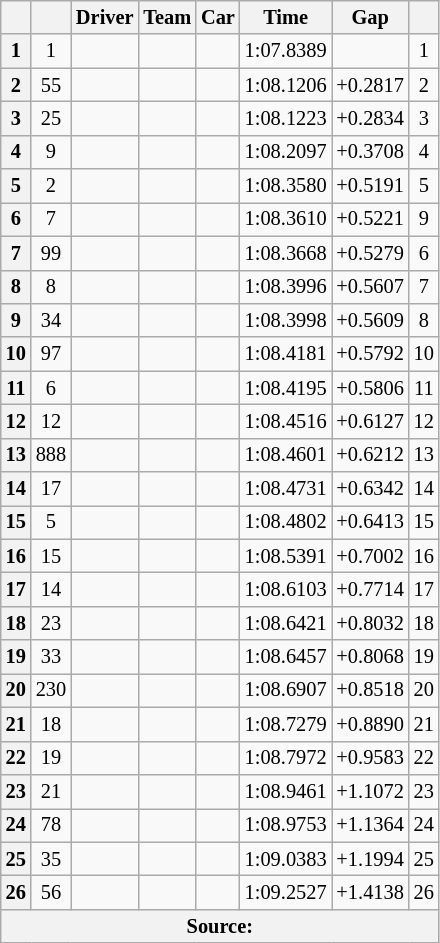<table class="wikitable" style="font-size: 85%">
<tr>
<th></th>
<th></th>
<th>Driver</th>
<th>Team</th>
<th>Car</th>
<th>Time</th>
<th>Gap</th>
<th></th>
</tr>
<tr>
<th>1</th>
<td align="center">1</td>
<td></td>
<td></td>
<td></td>
<td>1:07.8389</td>
<td></td>
<td align="center">1</td>
</tr>
<tr>
<th>2</th>
<td align="center">55</td>
<td></td>
<td></td>
<td></td>
<td>1:08.1206</td>
<td>+0.2817</td>
<td align="center">2</td>
</tr>
<tr>
<th>3</th>
<td align="center">25</td>
<td></td>
<td></td>
<td></td>
<td>1:08.1223</td>
<td>+0.2834</td>
<td align="center">3</td>
</tr>
<tr>
<th>4</th>
<td align="center">9</td>
<td></td>
<td></td>
<td></td>
<td>1:08.2097</td>
<td>+0.3708</td>
<td align="center">4</td>
</tr>
<tr>
<th>5</th>
<td align="center">2</td>
<td></td>
<td></td>
<td></td>
<td>1:08.3580</td>
<td>+0.5191</td>
<td align="center">5</td>
</tr>
<tr>
<th>6</th>
<td align="center">7</td>
<td></td>
<td></td>
<td></td>
<td>1:08.3610</td>
<td>+0.5221</td>
<td align="center">9</td>
</tr>
<tr>
<th>7</th>
<td align="center">99</td>
<td></td>
<td></td>
<td></td>
<td>1:08.3668</td>
<td>+0.5279</td>
<td align="center">6</td>
</tr>
<tr>
<th>8</th>
<td align="center">8</td>
<td></td>
<td></td>
<td></td>
<td>1:08.3996</td>
<td>+0.5607</td>
<td align="center">7</td>
</tr>
<tr>
<th>9</th>
<td align="center">34</td>
<td></td>
<td></td>
<td></td>
<td>1:08.3998</td>
<td>+0.5609</td>
<td align="center">8</td>
</tr>
<tr>
<th>10</th>
<td align="center">97</td>
<td></td>
<td></td>
<td></td>
<td>1:08.4181</td>
<td>+0.5792</td>
<td align="center">10</td>
</tr>
<tr>
<th>11</th>
<td align="center">6</td>
<td></td>
<td></td>
<td></td>
<td>1:08.4195</td>
<td>+0.5806</td>
<td align="center">11</td>
</tr>
<tr>
<th>12</th>
<td align="center">12</td>
<td></td>
<td></td>
<td></td>
<td>1:08.4516</td>
<td>+0.6127</td>
<td align="center">12</td>
</tr>
<tr>
<th>13</th>
<td align="center">888</td>
<td></td>
<td></td>
<td></td>
<td>1:08.4601</td>
<td>+0.6212</td>
<td align="center">13</td>
</tr>
<tr>
<th>14</th>
<td align="center">17</td>
<td></td>
<td></td>
<td></td>
<td>1:08.4731</td>
<td>+0.6342</td>
<td align="center">14</td>
</tr>
<tr>
<th>15</th>
<td align="center">5</td>
<td></td>
<td></td>
<td></td>
<td>1:08.4802</td>
<td>+0.6413</td>
<td align="center">15</td>
</tr>
<tr>
<th>16</th>
<td align="center">15</td>
<td></td>
<td></td>
<td></td>
<td>1:08.5391</td>
<td>+0.7002</td>
<td align="center">16</td>
</tr>
<tr>
<th>17</th>
<td align="center">14</td>
<td></td>
<td></td>
<td></td>
<td>1:08.6103</td>
<td>+0.7714</td>
<td align="center">17</td>
</tr>
<tr>
<th>18</th>
<td align="center">23</td>
<td></td>
<td></td>
<td></td>
<td>1:08.6421</td>
<td>+0.8032</td>
<td align="center">18</td>
</tr>
<tr>
<th>19</th>
<td align="center">33</td>
<td></td>
<td></td>
<td></td>
<td>1:08.6457</td>
<td>+0.8068</td>
<td align="center">19</td>
</tr>
<tr>
<th>20</th>
<td align="center">230</td>
<td></td>
<td></td>
<td></td>
<td>1:08.6907</td>
<td>+0.8518</td>
<td align="center">20</td>
</tr>
<tr>
<th>21</th>
<td align="center">18</td>
<td></td>
<td></td>
<td></td>
<td>1:08.7279</td>
<td>+0.8890</td>
<td align="center">21</td>
</tr>
<tr>
<th>22</th>
<td align="center">19</td>
<td></td>
<td></td>
<td></td>
<td>1:08.7972</td>
<td>+0.9583</td>
<td align="center">22</td>
</tr>
<tr>
<th>23</th>
<td align="center">21</td>
<td></td>
<td></td>
<td></td>
<td>1:08.9461</td>
<td>+1.1072</td>
<td align="center">23</td>
</tr>
<tr>
<th>24</th>
<td align="center">78</td>
<td></td>
<td></td>
<td></td>
<td>1:08.9753</td>
<td>+1.1364</td>
<td align="center">24</td>
</tr>
<tr>
<th>25</th>
<td align="center">35</td>
<td></td>
<td></td>
<td></td>
<td>1:09.0383</td>
<td>+1.1994</td>
<td align="center">25</td>
</tr>
<tr>
<th>26</th>
<td align="center">56</td>
<td></td>
<td></td>
<td></td>
<td>1:09.2527</td>
<td>+1.4138</td>
<td align="center">26</td>
</tr>
<tr>
<th colspan="8">Source:</th>
</tr>
</table>
